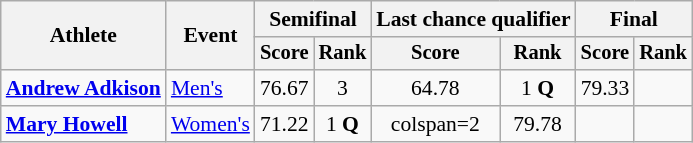<table class=wikitable style=font-size:90%;text-align:center>
<tr>
<th rowspan=2>Athlete</th>
<th rowspan=2>Event</th>
<th colspan=2>Semifinal</th>
<th colspan=2>Last chance qualifier</th>
<th colspan=2>Final</th>
</tr>
<tr style=font-size:95%>
<th>Score</th>
<th>Rank</th>
<th>Score</th>
<th>Rank</th>
<th>Score</th>
<th>Rank</th>
</tr>
<tr>
<td align=left><strong><a href='#'>Andrew Adkison</a></strong></td>
<td align=left><a href='#'>Men's</a></td>
<td>76.67</td>
<td>3</td>
<td>64.78</td>
<td>1 <strong>Q</strong></td>
<td>79.33</td>
<td></td>
</tr>
<tr>
<td align=left><strong><a href='#'>Mary Howell</a></strong></td>
<td align=left><a href='#'>Women's</a></td>
<td>71.22</td>
<td>1 <strong>Q</strong></td>
<td>colspan=2 </td>
<td>79.78</td>
<td></td>
</tr>
</table>
